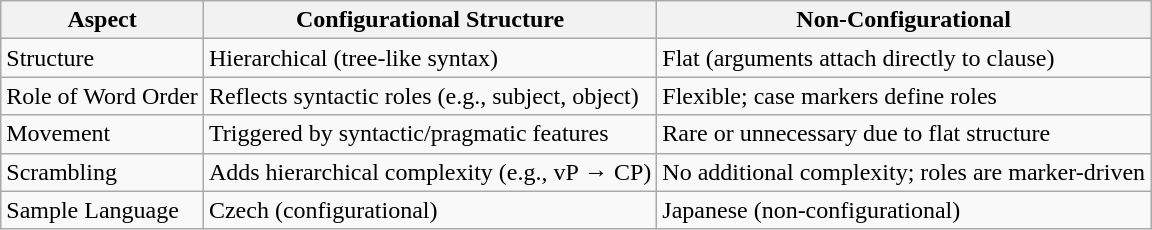<table class="wikitable">
<tr>
<th>Aspect</th>
<th>Configurational Structure</th>
<th>Non-Configurational</th>
</tr>
<tr>
<td>Structure</td>
<td>Hierarchical (tree-like syntax)</td>
<td>Flat (arguments attach directly to clause)</td>
</tr>
<tr>
<td>Role of Word Order</td>
<td>Reflects syntactic roles (e.g., subject, object)</td>
<td>Flexible; case markers define roles</td>
</tr>
<tr>
<td>Movement</td>
<td>Triggered by syntactic/pragmatic features</td>
<td>Rare or unnecessary due to flat structure</td>
</tr>
<tr>
<td>Scrambling</td>
<td>Adds hierarchical complexity (e.g., vP → CP)</td>
<td>No additional complexity; roles are marker-driven</td>
</tr>
<tr>
<td>Sample Language</td>
<td>Czech (configurational)</td>
<td>Japanese (non-configurational)</td>
</tr>
</table>
